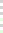<table style="font-size: 85%">
<tr>
<td style="background:#D3D3D3;"></td>
</tr>
<tr>
<td style="background:#D3D3D3;"></td>
</tr>
<tr>
<td style="background:#D3D3D3;"></td>
</tr>
<tr>
<td style="background:#dfd;"></td>
</tr>
<tr>
<td style="background:#D3D3D3;"></td>
</tr>
<tr>
<td style="background:#dfd;"></td>
</tr>
</table>
